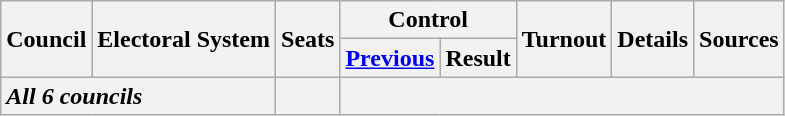<table class="wikitable" style="text-align:center">
<tr>
<th rowspan="2">Council</th>
<th rowspan="2">Electoral System</th>
<th rowspan="2">Seats</th>
<th colspan="2">Control</th>
<th rowspan="2">Turnout</th>
<th rowspan="2">Details</th>
<th rowspan="2">Sources</th>
</tr>
<tr>
<th><a href='#'>Previous</a></th>
<th>Result<br>




</th>
</tr>
<tr class="sortbottom">
<th style="text-align:left;" colspan="2"><em>All 6 councils</em></th>
<th><em></em></th>
<th colspan="5"></th>
</tr>
</table>
